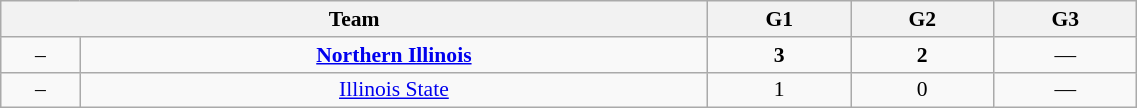<table class="wikitable" style="font-size:90%; width: 60%; text-align: center">
<tr>
<th colspan=2>Team</th>
<th>G1</th>
<th>G2</th>
<th>G3</th>
</tr>
<tr>
<td>–</td>
<td><strong><a href='#'>Northern Illinois</a></strong></td>
<td><strong>3</strong></td>
<td><strong>2</strong></td>
<td>—</td>
</tr>
<tr>
<td>–</td>
<td><a href='#'>Illinois State</a></td>
<td>1</td>
<td>0</td>
<td>—</td>
</tr>
</table>
